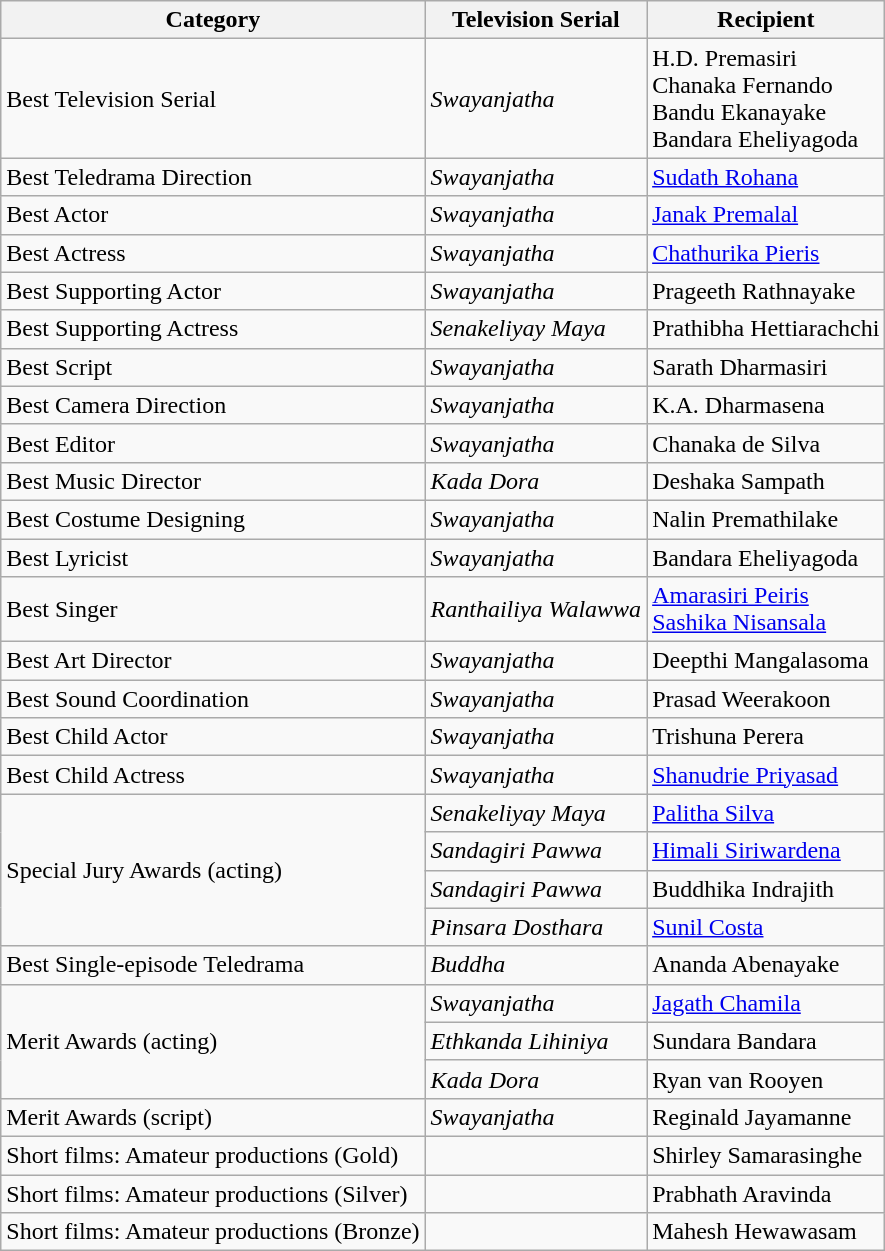<table class="wikitable plainrowheaders sortable">
<tr>
<th scope="col">Category</th>
<th scope="col">Television Serial</th>
<th scope="col">Recipient</th>
</tr>
<tr>
<td>Best Television Serial</td>
<td><em>Swayanjatha</em></td>
<td>H.D. Premasiri<br> Chanaka Fernando<br>Bandu Ekanayake<br>Bandara Eheliyagoda</td>
</tr>
<tr>
<td>Best Teledrama Direction</td>
<td><em>Swayanjatha</em></td>
<td><a href='#'>Sudath Rohana</a></td>
</tr>
<tr>
<td>Best Actor</td>
<td><em>Swayanjatha</em></td>
<td><a href='#'>Janak Premalal</a></td>
</tr>
<tr>
<td>Best Actress</td>
<td><em>Swayanjatha</em></td>
<td><a href='#'>Chathurika Pieris</a></td>
</tr>
<tr>
<td>Best Supporting Actor</td>
<td><em>Swayanjatha</em></td>
<td>Prageeth Rathnayake</td>
</tr>
<tr>
<td>Best Supporting Actress</td>
<td><em>Senakeliyay Maya</em></td>
<td>Prathibha Hettiarachchi</td>
</tr>
<tr>
<td>Best Script</td>
<td><em>Swayanjatha</em></td>
<td>Sarath Dharmasiri</td>
</tr>
<tr>
<td>Best Camera Direction</td>
<td><em>Swayanjatha</em></td>
<td>K.A. Dharmasena</td>
</tr>
<tr>
<td>Best Editor</td>
<td><em>Swayanjatha</em></td>
<td>Chanaka de Silva</td>
</tr>
<tr>
<td>Best Music Director</td>
<td><em>Kada Dora</em></td>
<td>Deshaka Sampath</td>
</tr>
<tr>
<td>Best Costume Designing</td>
<td><em>Swayanjatha</em></td>
<td>Nalin Premathilake</td>
</tr>
<tr>
<td>Best Lyricist</td>
<td><em>Swayanjatha</em></td>
<td>Bandara Eheliyagoda</td>
</tr>
<tr>
<td>Best Singer</td>
<td><em>Ranthailiya Walawwa</em></td>
<td><a href='#'>Amarasiri Peiris</a> <br> <a href='#'>Sashika Nisansala</a></td>
</tr>
<tr>
<td>Best Art Director</td>
<td><em>Swayanjatha</em></td>
<td>Deepthi Mangalasoma</td>
</tr>
<tr>
<td>Best Sound Coordination</td>
<td><em>Swayanjatha</em></td>
<td>Prasad Weerakoon</td>
</tr>
<tr>
<td>Best Child Actor</td>
<td><em>Swayanjatha</em></td>
<td>Trishuna Perera</td>
</tr>
<tr>
<td>Best Child Actress</td>
<td><em>Swayanjatha</em></td>
<td><a href='#'>Shanudrie Priyasad</a></td>
</tr>
<tr>
<td rowspan=4>Special Jury Awards (acting)</td>
<td><em>Senakeliyay Maya</em></td>
<td><a href='#'>Palitha Silva</a></td>
</tr>
<tr>
<td><em>Sandagiri Pawwa</em></td>
<td><a href='#'>Himali Siriwardena</a></td>
</tr>
<tr>
<td><em>Sandagiri Pawwa</em></td>
<td>Buddhika Indrajith</td>
</tr>
<tr>
<td><em>Pinsara Dosthara</em></td>
<td><a href='#'>Sunil Costa</a></td>
</tr>
<tr>
<td>Best Single-episode Teledrama</td>
<td><em>Buddha</em></td>
<td>Ananda Abenayake</td>
</tr>
<tr>
<td rowspan=3>Merit Awards (acting)</td>
<td><em>Swayanjatha</em></td>
<td><a href='#'>Jagath Chamila</a></td>
</tr>
<tr>
<td><em>Ethkanda Lihiniya</em></td>
<td>Sundara Bandara</td>
</tr>
<tr>
<td><em>Kada Dora</em></td>
<td>Ryan van Rooyen</td>
</tr>
<tr>
<td>Merit Awards (script)</td>
<td><em>Swayanjatha</em></td>
<td>Reginald Jayamanne</td>
</tr>
<tr>
<td>Short films: Amateur productions (Gold)</td>
<td></td>
<td>Shirley Samarasinghe</td>
</tr>
<tr>
<td>Short films: Amateur productions (Silver)</td>
<td></td>
<td>Prabhath Aravinda</td>
</tr>
<tr>
<td>Short films: Amateur productions (Bronze)</td>
<td></td>
<td>Mahesh Hewawasam</td>
</tr>
</table>
